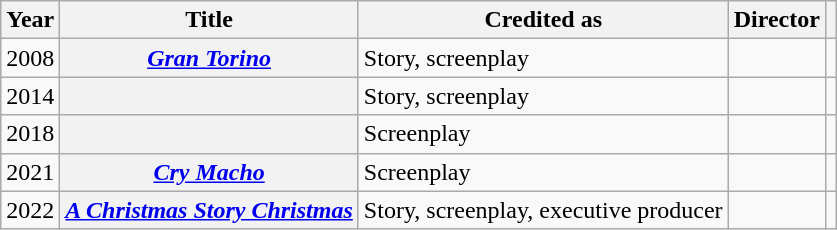<table class="wikitable sortable plainrowheaders">
<tr>
<th scope=col>Year</th>
<th scope=col>Title</th>
<th scope=col>Credited as</th>
<th scope=col>Director</th>
<th scope=col class="unsortable"></th>
</tr>
<tr>
<td>2008</td>
<th scope=row><em><a href='#'>Gran Torino</a></em></th>
<td>Story, screenplay</td>
<td></td>
<td style="text-align:center;"></td>
</tr>
<tr>
<td>2014</td>
<th scope=row></th>
<td>Story, screenplay</td>
<td></td>
<td style="text-align:center;"></td>
</tr>
<tr>
<td>2018</td>
<th scope=row></th>
<td>Screenplay</td>
<td></td>
<td style="text-align:center;"></td>
</tr>
<tr>
<td>2021</td>
<th scope=row><em><a href='#'>Cry Macho</a></em></th>
<td>Screenplay</td>
<td></td>
<td style="text-align:center;"></td>
</tr>
<tr>
<td>2022</td>
<th scope=row><em><a href='#'>A Christmas Story Christmas</a></em></th>
<td>Story, screenplay, executive producer</td>
<td></td>
<td style="text-align:center;"></td>
</tr>
</table>
